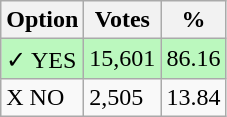<table class="wikitable">
<tr>
<th>Option</th>
<th>Votes</th>
<th>%</th>
</tr>
<tr>
<td style=background:#bbf8be>✓ YES</td>
<td style=background:#bbf8be>15,601</td>
<td style=background:#bbf8be>86.16</td>
</tr>
<tr>
<td>X NO</td>
<td>2,505</td>
<td>13.84</td>
</tr>
</table>
